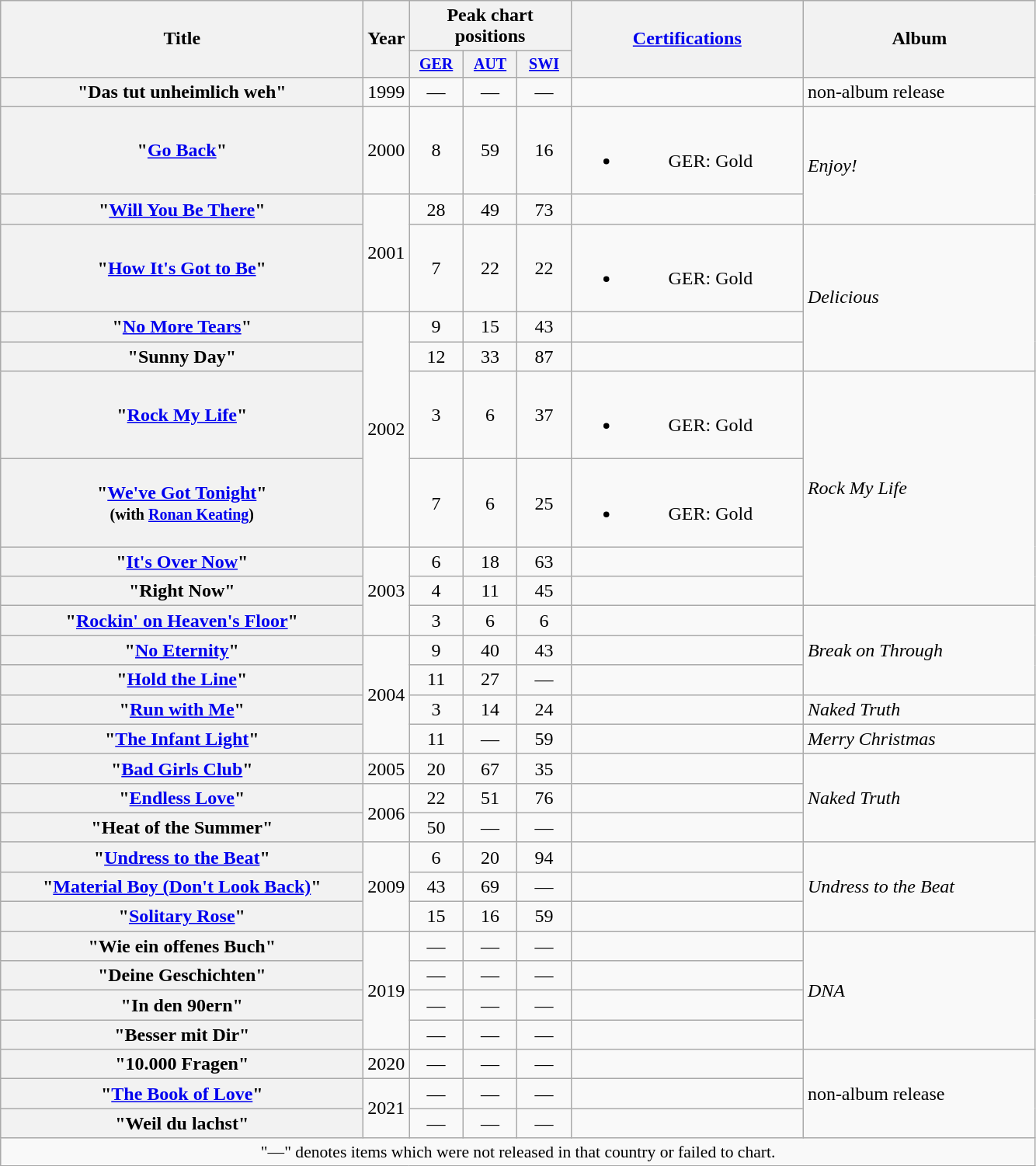<table class="wikitable plainrowheaders" style="text-align:center;" border="1">
<tr>
<th scope="col" rowspan="2" style="width:19em;">Title</th>
<th scope="col" rowspan="2">Year</th>
<th scope="col" colspan="3">Peak chart positions</th>
<th scope="col" rowspan="2" style="width:12em;"><a href='#'>Certifications</a></th>
<th scope="col" rowspan="2" style="width:12em;">Album</th>
</tr>
<tr style="font-size:smaller;">
<th width="40"><a href='#'>GER</a><br></th>
<th width="40"><a href='#'>AUT</a><br></th>
<th width="40"><a href='#'>SWI</a><br></th>
</tr>
<tr>
<th scope="row">"Das tut unheimlich weh"</th>
<td align="center">1999</td>
<td style="text-align:center;">—</td>
<td style="text-align:center;">—</td>
<td style="text-align:center;">—</td>
<td></td>
<td align="left">non-album release</td>
</tr>
<tr>
<th scope="row">"<a href='#'>Go Back</a>"</th>
<td align="center">2000</td>
<td style="text-align:center;">8</td>
<td style="text-align:center;">59</td>
<td style="text-align:center;">16</td>
<td><br><ul><li>GER: Gold</li></ul></td>
<td align="left" rowspan="2"><em>Enjoy!</em></td>
</tr>
<tr>
<th scope="row">"<a href='#'>Will You Be There</a>"</th>
<td align="center" rowspan="2">2001</td>
<td style="text-align:center;">28</td>
<td style="text-align:center;">49</td>
<td style="text-align:center;">73</td>
<td></td>
</tr>
<tr>
<th scope="row">"<a href='#'>How It's Got to Be</a>"</th>
<td style="text-align:center;">7</td>
<td style="text-align:center;">22</td>
<td style="text-align:center;">22</td>
<td><br><ul><li>GER: Gold</li></ul></td>
<td align="left" rowspan="3"><em>Delicious</em></td>
</tr>
<tr>
<th scope="row">"<a href='#'>No More Tears</a>"</th>
<td align="center" rowspan="4">2002</td>
<td style="text-align:center;">9</td>
<td style="text-align:center;">15</td>
<td style="text-align:center;">43</td>
<td></td>
</tr>
<tr>
<th scope="row">"Sunny Day"</th>
<td style="text-align:center;">12</td>
<td style="text-align:center;">33</td>
<td style="text-align:center;">87</td>
<td></td>
</tr>
<tr>
<th scope="row">"<a href='#'>Rock My Life</a>"</th>
<td style="text-align:center;">3</td>
<td style="text-align:center;">6</td>
<td style="text-align:center;">37</td>
<td><br><ul><li>GER: Gold</li></ul></td>
<td align="left" rowspan="4"><em>Rock My Life</em></td>
</tr>
<tr>
<th scope="row">"<a href='#'>We've Got Tonight</a>" <br><small>(with <a href='#'>Ronan Keating</a>)</small></th>
<td style="text-align:center;">7</td>
<td style="text-align:center;">6</td>
<td style="text-align:center;">25</td>
<td><br><ul><li>GER: Gold</li></ul></td>
</tr>
<tr>
<th scope="row">"<a href='#'>It's Over Now</a>"</th>
<td align="center" rowspan="3">2003</td>
<td style="text-align:center;">6</td>
<td style="text-align:center;">18</td>
<td style="text-align:center;">63</td>
<td></td>
</tr>
<tr>
<th scope="row">"Right Now"</th>
<td style="text-align:center;">4</td>
<td style="text-align:center;">11</td>
<td style="text-align:center;">45</td>
<td></td>
</tr>
<tr>
<th scope="row">"<a href='#'>Rockin' on Heaven's Floor</a>"</th>
<td style="text-align:center;">3</td>
<td style="text-align:center;">6</td>
<td style="text-align:center;">6</td>
<td></td>
<td align="left" rowspan="3"><em>Break on Through</em></td>
</tr>
<tr>
<th scope="row">"<a href='#'>No Eternity</a>"</th>
<td align="center" rowspan="4">2004</td>
<td style="text-align:center;">9</td>
<td style="text-align:center;">40</td>
<td style="text-align:center;">43</td>
<td></td>
</tr>
<tr>
<th scope="row">"<a href='#'>Hold the Line</a>"</th>
<td style="text-align:center;">11</td>
<td style="text-align:center;">27</td>
<td style="text-align:center;">—</td>
<td></td>
</tr>
<tr>
<th scope="row">"<a href='#'>Run with Me</a>"</th>
<td style="text-align:center;">3</td>
<td style="text-align:center;">14</td>
<td style="text-align:center;">24</td>
<td></td>
<td align="left"><em>Naked Truth</em></td>
</tr>
<tr>
<th scope="row">"<a href='#'>The Infant Light</a>"</th>
<td style="text-align:center;">11</td>
<td style="text-align:center;">—</td>
<td style="text-align:center;">59</td>
<td></td>
<td align="left"><em>Merry Christmas</em></td>
</tr>
<tr>
<th scope="row">"<a href='#'>Bad Girls Club</a>"</th>
<td align="center">2005</td>
<td style="text-align:center;">20</td>
<td style="text-align:center;">67</td>
<td style="text-align:center;">35</td>
<td></td>
<td align="left" rowspan="3"><em>Naked Truth</em></td>
</tr>
<tr>
<th scope="row">"<a href='#'>Endless Love</a>"</th>
<td align="center" rowspan="2">2006</td>
<td style="text-align:center;">22</td>
<td style="text-align:center;">51</td>
<td style="text-align:center;">76</td>
<td></td>
</tr>
<tr>
<th scope="row">"Heat of the Summer"</th>
<td style="text-align:center;">50</td>
<td style="text-align:center;">—</td>
<td style="text-align:center;">—</td>
<td></td>
</tr>
<tr>
<th scope="row">"<a href='#'>Undress to the Beat</a>"</th>
<td align="center" rowspan="3">2009</td>
<td style="text-align:center;">6</td>
<td style="text-align:center;">20</td>
<td style="text-align:center;">94</td>
<td></td>
<td align="left" rowspan="3"><em>Undress to the Beat</em></td>
</tr>
<tr>
<th scope="row">"<a href='#'>Material Boy (Don't Look Back)</a>"</th>
<td style="text-align:center;">43</td>
<td style="text-align:center;">69</td>
<td style="text-align:center;">—</td>
<td></td>
</tr>
<tr>
<th scope="row">"<a href='#'>Solitary Rose</a>"</th>
<td style="text-align:center;">15</td>
<td style="text-align:center;">16</td>
<td style="text-align:center;">59</td>
<td></td>
</tr>
<tr>
<th scope="row">"Wie ein offenes Buch"</th>
<td align="center" rowspan="4">2019</td>
<td style="text-align:center;">—</td>
<td style="text-align:center;">—</td>
<td style="text-align:center;">—</td>
<td></td>
<td align="left" rowspan="4"><em>DNA</em></td>
</tr>
<tr>
<th scope="row">"Deine Geschichten"</th>
<td style="text-align:center;">—</td>
<td style="text-align:center;">—</td>
<td style="text-align:center;">—</td>
<td></td>
</tr>
<tr>
<th scope="row">"In den 90ern"</th>
<td style="text-align:center;">—</td>
<td style="text-align:center;">—</td>
<td style="text-align:center;">—</td>
<td></td>
</tr>
<tr>
<th scope="row">"Besser mit Dir"</th>
<td style="text-align:center;">—</td>
<td style="text-align:center;">—</td>
<td style="text-align:center;">—</td>
<td></td>
</tr>
<tr>
<th scope="row">"10.000 Fragen"</th>
<td align="center">2020</td>
<td style="text-align:center;">—</td>
<td style="text-align:center;">—</td>
<td style="text-align:center;">—</td>
<td></td>
<td align="left" rowspan="3">non-album release</td>
</tr>
<tr>
<th scope="row">"<a href='#'>The Book of Love</a>"</th>
<td align="center" rowspan="2">2021</td>
<td style="text-align:center;">—</td>
<td style="text-align:center;">—</td>
<td style="text-align:center;">—</td>
<td></td>
</tr>
<tr>
<th scope="row">"Weil du lachst"</th>
<td style="text-align:center;">—</td>
<td style="text-align:center;">—</td>
<td style="text-align:center;">—</td>
<td></td>
</tr>
<tr>
<td colspan="14"  style="text-align:center; font-size:90%;">"—" denotes items which were not released in that country or failed to chart.</td>
</tr>
</table>
